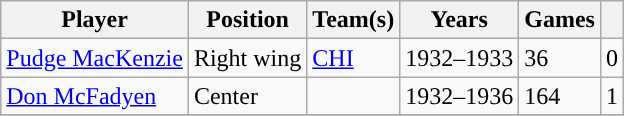<table class="wikitable">
<tr>
<th>Player</th>
<th>Position</th>
<th>Team(s)</th>
<th>Years</th>
<th>Games</th>
<th><a href='#'></a></th>
</tr>
<tr>
<td><a href='#'>Pudge MacKenzie</a></td>
<td>Right wing</td>
<td><a href='#'>CHI</a></td>
<td>1932–1933</td>
<td>36</td>
<td>0</td>
</tr>
<tr>
<td><a href='#'>Don McFadyen</a></td>
<td>Center</td>
<td><span><strong></strong></span></td>
<td>1932–1936</td>
<td>164</td>
<td>1</td>
</tr>
<tr>
</tr>
</table>
